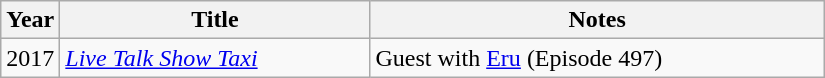<table class="wikitable" style="width:550px">
<tr>
<th width=10>Year</th>
<th>Title</th>
<th>Notes</th>
</tr>
<tr>
<td>2017</td>
<td><em><a href='#'>Live Talk Show Taxi</a></em></td>
<td>Guest with <a href='#'>Eru</a> (Episode 497)</td>
</tr>
</table>
